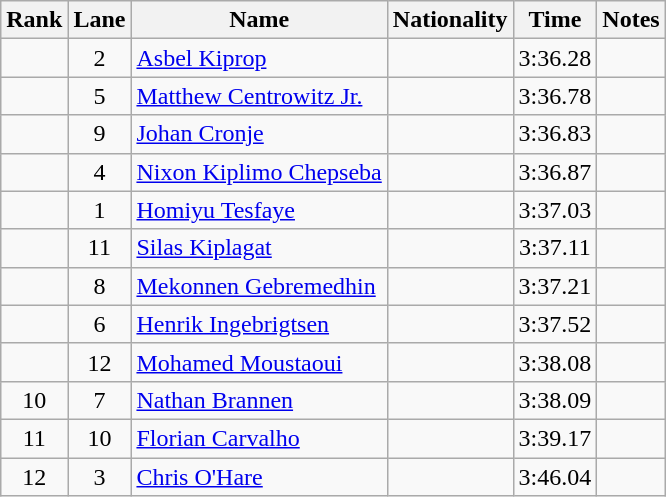<table class="wikitable sortable" style="text-align:center">
<tr>
<th>Rank</th>
<th>Lane</th>
<th>Name</th>
<th>Nationality</th>
<th>Time</th>
<th>Notes</th>
</tr>
<tr>
<td></td>
<td>2</td>
<td align=left><a href='#'>Asbel Kiprop</a></td>
<td align=left></td>
<td>3:36.28</td>
<td></td>
</tr>
<tr>
<td></td>
<td>5</td>
<td align=left><a href='#'>Matthew Centrowitz Jr.</a></td>
<td align=left></td>
<td>3:36.78</td>
<td></td>
</tr>
<tr>
<td></td>
<td>9</td>
<td align=left><a href='#'>Johan Cronje</a></td>
<td align=left></td>
<td>3:36.83</td>
<td></td>
</tr>
<tr>
<td></td>
<td>4</td>
<td align=left><a href='#'>Nixon Kiplimo Chepseba</a></td>
<td align=left></td>
<td>3:36.87</td>
<td></td>
</tr>
<tr>
<td></td>
<td>1</td>
<td align=left><a href='#'>Homiyu Tesfaye</a></td>
<td align=left></td>
<td>3:37.03</td>
<td></td>
</tr>
<tr>
<td></td>
<td>11</td>
<td align=left><a href='#'>Silas Kiplagat</a></td>
<td align=left></td>
<td>3:37.11</td>
<td></td>
</tr>
<tr>
<td></td>
<td>8</td>
<td align=left><a href='#'>Mekonnen Gebremedhin</a></td>
<td align=left></td>
<td>3:37.21</td>
<td></td>
</tr>
<tr>
<td></td>
<td>6</td>
<td align=left><a href='#'>Henrik Ingebrigtsen</a></td>
<td align=left></td>
<td>3:37.52</td>
<td></td>
</tr>
<tr>
<td></td>
<td>12</td>
<td align=left><a href='#'>Mohamed Moustaoui</a></td>
<td align=left></td>
<td>3:38.08</td>
<td></td>
</tr>
<tr>
<td>10</td>
<td>7</td>
<td align=left><a href='#'>Nathan Brannen</a></td>
<td align=left></td>
<td>3:38.09</td>
<td></td>
</tr>
<tr>
<td>11</td>
<td>10</td>
<td align=left><a href='#'>Florian Carvalho</a></td>
<td align=left></td>
<td>3:39.17</td>
<td></td>
</tr>
<tr>
<td>12</td>
<td>3</td>
<td align=left><a href='#'>Chris O'Hare</a></td>
<td align=left></td>
<td>3:46.04</td>
<td></td>
</tr>
</table>
